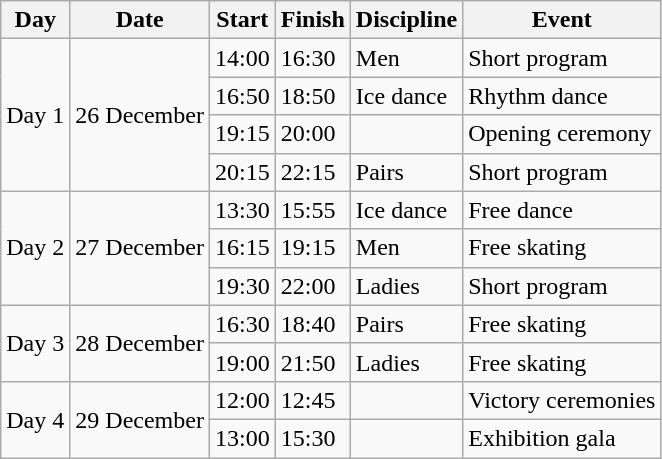<table class="wikitable">
<tr>
<th>Day</th>
<th>Date</th>
<th>Start</th>
<th>Finish</th>
<th>Discipline</th>
<th>Event</th>
</tr>
<tr>
<td rowspan=4>Day 1</td>
<td rowspan=4>26 December</td>
<td>14:00</td>
<td>16:30</td>
<td>Men</td>
<td>Short program</td>
</tr>
<tr>
<td>16:50</td>
<td>18:50</td>
<td>Ice dance</td>
<td>Rhythm dance</td>
</tr>
<tr>
<td>19:15</td>
<td>20:00</td>
<td></td>
<td>Opening ceremony</td>
</tr>
<tr>
<td>20:15</td>
<td>22:15</td>
<td>Pairs</td>
<td>Short program</td>
</tr>
<tr>
<td rowspan=3>Day 2</td>
<td rowspan=3>27 December</td>
<td>13:30</td>
<td>15:55</td>
<td>Ice dance</td>
<td>Free dance</td>
</tr>
<tr>
<td>16:15</td>
<td>19:15</td>
<td>Men</td>
<td>Free skating</td>
</tr>
<tr>
<td>19:30</td>
<td>22:00</td>
<td>Ladies</td>
<td>Short program</td>
</tr>
<tr>
<td rowspan=2>Day 3</td>
<td rowspan=2>28 December</td>
<td>16:30</td>
<td>18:40</td>
<td>Pairs</td>
<td>Free skating</td>
</tr>
<tr>
<td>19:00</td>
<td>21:50</td>
<td>Ladies</td>
<td>Free skating</td>
</tr>
<tr>
<td rowspan=2>Day 4</td>
<td rowspan=2>29 December</td>
<td>12:00</td>
<td>12:45</td>
<td></td>
<td>Victory ceremonies</td>
</tr>
<tr>
<td>13:00</td>
<td>15:30</td>
<td></td>
<td>Exhibition gala</td>
</tr>
</table>
